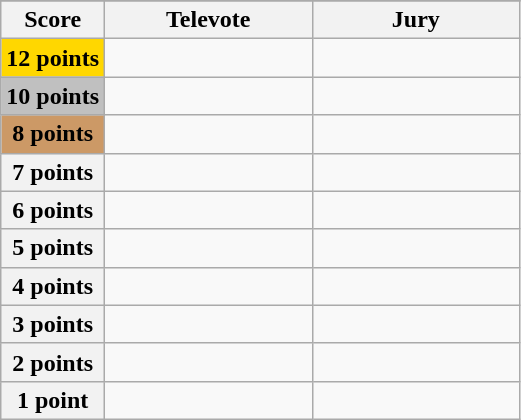<table class="wikitable">
<tr>
</tr>
<tr>
<th scope="col" width="20%">Score</th>
<th scope="col" width="40%">Televote</th>
<th scope="col" width="40%">Jury</th>
</tr>
<tr>
<th scope="row" style="background:gold">12 points</th>
<td></td>
<td></td>
</tr>
<tr>
<th scope="row" style="background:silver">10 points</th>
<td></td>
<td></td>
</tr>
<tr>
<th scope="row" style="background:#CC9966">8 points</th>
<td></td>
<td></td>
</tr>
<tr>
<th scope="row">7 points</th>
<td></td>
<td></td>
</tr>
<tr>
<th scope="row">6 points</th>
<td></td>
<td></td>
</tr>
<tr>
<th scope="row">5 points</th>
<td></td>
<td></td>
</tr>
<tr>
<th scope="row">4 points</th>
<td></td>
<td></td>
</tr>
<tr>
<th scope="row">3 points</th>
<td></td>
<td></td>
</tr>
<tr>
<th scope="row">2 points</th>
<td></td>
<td></td>
</tr>
<tr>
<th scope="row">1 point</th>
<td></td>
<td></td>
</tr>
</table>
